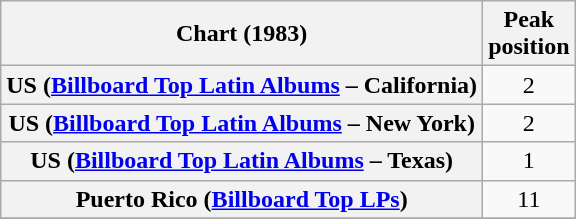<table class="wikitable plainrowheaders sortable">
<tr>
<th>Chart (1983)</th>
<th>Peak<br>position</th>
</tr>
<tr>
<th scope="row">US (<a href='#'>Billboard Top Latin Albums</a> – California)</th>
<td align="center">2</td>
</tr>
<tr>
<th scope="row">US (<a href='#'>Billboard Top Latin Albums</a> – New York)</th>
<td align="center">2</td>
</tr>
<tr>
<th scope="row">US (<a href='#'>Billboard Top Latin Albums</a> – Texas)</th>
<td align="center">1</td>
</tr>
<tr>
<th scope="row">Puerto Rico (<a href='#'>Billboard Top LPs</a>)</th>
<td align="center">11</td>
</tr>
<tr>
</tr>
</table>
